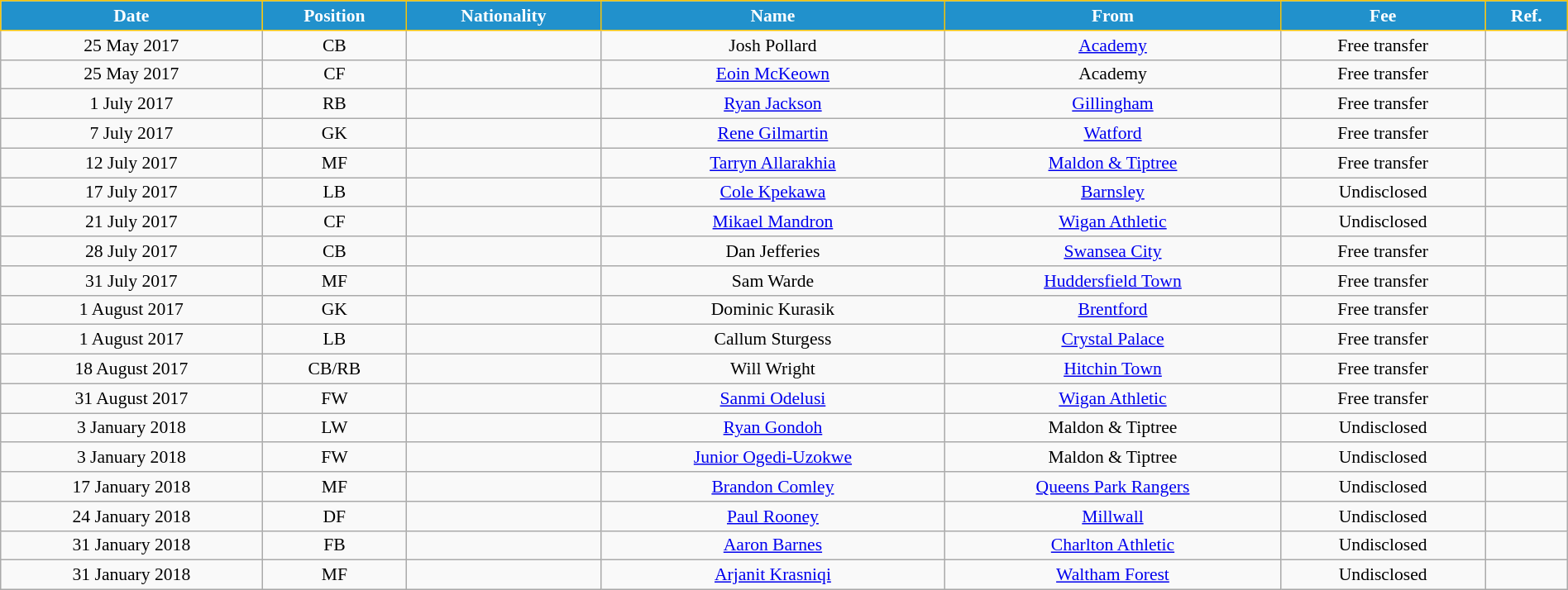<table class="wikitable" style="text-align:center; font-size:90%; width:100%;">
<tr>
<th style="background:#2191CC; color:white; border:1px solid #F7C408; text-align:center;">Date</th>
<th style="background:#2191CC; color:white; border:1px solid #F7C408; text-align:center;">Position</th>
<th style="background:#2191CC; color:white; border:1px solid #F7C408; text-align:center;">Nationality</th>
<th style="background:#2191CC; color:white; border:1px solid #F7C408; text-align:center;">Name</th>
<th style="background:#2191CC; color:white; border:1px solid #F7C408; text-align:center;">From</th>
<th style="background:#2191CC; color:white; border:1px solid #F7C408; text-align:center;">Fee</th>
<th style="background:#2191CC; color:white; border:1px solid #F7C408; text-align:center;">Ref.</th>
</tr>
<tr>
<td>25 May 2017</td>
<td>CB</td>
<td></td>
<td>Josh Pollard</td>
<td><a href='#'>Academy</a></td>
<td>Free transfer</td>
<td></td>
</tr>
<tr>
<td>25 May 2017</td>
<td>CF</td>
<td></td>
<td><a href='#'>Eoin McKeown</a></td>
<td>Academy</td>
<td>Free transfer</td>
<td></td>
</tr>
<tr>
<td>1 July 2017</td>
<td>RB</td>
<td></td>
<td><a href='#'>Ryan Jackson</a></td>
<td> <a href='#'>Gillingham</a></td>
<td>Free transfer</td>
<td></td>
</tr>
<tr>
<td>7 July 2017</td>
<td>GK</td>
<td></td>
<td><a href='#'>Rene Gilmartin</a></td>
<td> <a href='#'>Watford</a></td>
<td>Free transfer</td>
<td></td>
</tr>
<tr>
<td>12 July 2017</td>
<td>MF</td>
<td></td>
<td><a href='#'>Tarryn Allarakhia</a></td>
<td> <a href='#'>Maldon & Tiptree</a></td>
<td>Free transfer</td>
<td></td>
</tr>
<tr>
<td>17 July 2017</td>
<td>LB</td>
<td></td>
<td><a href='#'>Cole Kpekawa</a></td>
<td> <a href='#'>Barnsley</a></td>
<td>Undisclosed</td>
<td></td>
</tr>
<tr>
<td>21 July 2017</td>
<td>CF</td>
<td></td>
<td><a href='#'>Mikael Mandron</a></td>
<td> <a href='#'>Wigan Athletic</a></td>
<td>Undisclosed</td>
<td></td>
</tr>
<tr>
<td>28 July 2017</td>
<td>CB</td>
<td></td>
<td>Dan Jefferies</td>
<td> <a href='#'>Swansea City</a></td>
<td>Free transfer</td>
<td></td>
</tr>
<tr>
<td>31 July 2017</td>
<td>MF</td>
<td></td>
<td>Sam Warde</td>
<td> <a href='#'>Huddersfield Town</a></td>
<td>Free transfer</td>
<td></td>
</tr>
<tr>
<td>1 August 2017</td>
<td>GK</td>
<td></td>
<td>Dominic Kurasik</td>
<td> <a href='#'>Brentford</a></td>
<td>Free transfer</td>
<td></td>
</tr>
<tr>
<td>1 August 2017</td>
<td>LB</td>
<td></td>
<td>Callum Sturgess</td>
<td> <a href='#'>Crystal Palace</a></td>
<td>Free transfer</td>
<td></td>
</tr>
<tr>
<td>18 August 2017</td>
<td>CB/RB</td>
<td></td>
<td>Will Wright</td>
<td> <a href='#'>Hitchin Town</a></td>
<td>Free transfer</td>
<td></td>
</tr>
<tr>
<td>31 August 2017</td>
<td>FW</td>
<td></td>
<td><a href='#'>Sanmi Odelusi</a></td>
<td> <a href='#'>Wigan Athletic</a></td>
<td>Free transfer</td>
<td></td>
</tr>
<tr>
<td>3 January 2018</td>
<td>LW</td>
<td></td>
<td><a href='#'>Ryan Gondoh</a></td>
<td> Maldon & Tiptree</td>
<td>Undisclosed</td>
<td></td>
</tr>
<tr>
<td>3 January 2018</td>
<td>FW</td>
<td></td>
<td><a href='#'>Junior Ogedi-Uzokwe</a></td>
<td> Maldon & Tiptree</td>
<td>Undisclosed</td>
<td></td>
</tr>
<tr>
<td>17 January 2018</td>
<td>MF</td>
<td></td>
<td><a href='#'>Brandon Comley</a></td>
<td> <a href='#'>Queens Park Rangers</a></td>
<td>Undisclosed</td>
<td></td>
</tr>
<tr>
<td>24 January 2018</td>
<td>DF</td>
<td></td>
<td><a href='#'>Paul Rooney</a></td>
<td> <a href='#'>Millwall</a></td>
<td>Undisclosed</td>
<td></td>
</tr>
<tr>
<td>31 January 2018</td>
<td>FB</td>
<td></td>
<td><a href='#'>Aaron Barnes</a></td>
<td> <a href='#'>Charlton Athletic</a></td>
<td>Undisclosed</td>
<td></td>
</tr>
<tr>
<td>31 January 2018</td>
<td>MF</td>
<td></td>
<td><a href='#'>Arjanit Krasniqi</a></td>
<td> <a href='#'>Waltham Forest</a></td>
<td>Undisclosed</td>
<td></td>
</tr>
</table>
